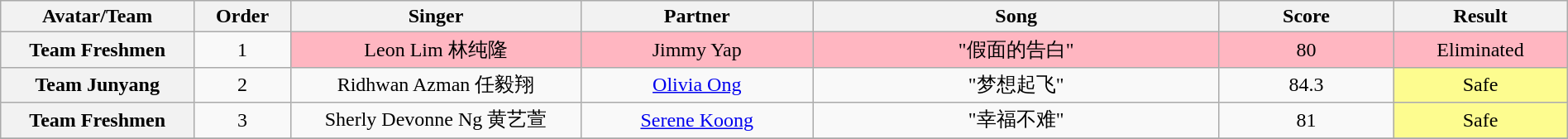<table class="wikitable" style="text-align:center; width:100%;">
<tr>
<th style="width:10%;">Avatar/Team</th>
<th style="width:05%;">Order</th>
<th style="width:15%;">Singer</th>
<th style="width:12%;">Partner</th>
<th style="width:21%;">Song</th>
<th style="width:9%;">Score</th>
<th style="width:9%;">Result</th>
</tr>
<tr>
<th>Team Freshmen</th>
<td>1</td>
<td style="background:lightpink">Leon Lim 林纯隆</td>
<td style="background:lightpink">Jimmy Yap</td>
<td style="background:lightpink">"假面的告白"</td>
<td style="background:lightpink">80</td>
<td style="background:lightpink">Eliminated</td>
</tr>
<tr>
<th>Team Junyang</th>
<td>2</td>
<td>Ridhwan Azman 任毅翔</td>
<td><a href='#'>Olivia Ong</a></td>
<td>"梦想起飞"</td>
<td>84.3</td>
<td style="background:#fdfc8f">Safe</td>
</tr>
<tr>
<th>Team Freshmen</th>
<td>3</td>
<td>Sherly Devonne Ng 黄艺萱</td>
<td><a href='#'>Serene Koong</a></td>
<td>"幸福不难"</td>
<td>81</td>
<td style="background:#fdfc8f">Safe</td>
</tr>
<tr>
</tr>
</table>
